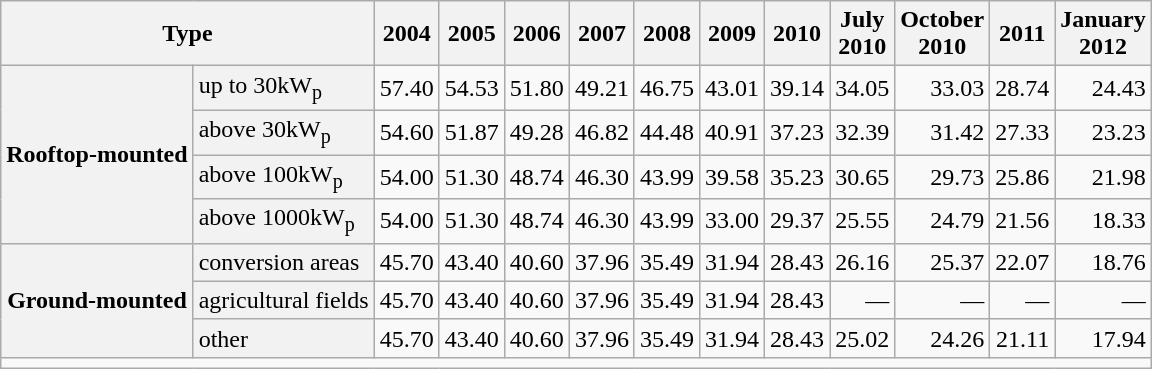<table class="wikitable" style="text-align:right">
<tr>
<th colspan="2">Type</th>
<th>2004</th>
<th>2005</th>
<th>2006</th>
<th>2007</th>
<th>2008</th>
<th>2009</th>
<th>2010</th>
<th>July<br>2010</th>
<th>October<br>2010</th>
<th>2011</th>
<th>January<br>2012</th>
</tr>
<tr>
<th rowspan="4">Rooftop-mounted</th>
<th style="text-align: left; font-weight: normal">up to 30kW<sub>p</sub></th>
<td>57.40</td>
<td>54.53</td>
<td>51.80</td>
<td>49.21</td>
<td>46.75</td>
<td>43.01</td>
<td>39.14</td>
<td>34.05</td>
<td>33.03</td>
<td>28.74</td>
<td>24.43</td>
</tr>
<tr>
<th style="text-align: left; font-weight: normal">above 30kW<sub>p</sub></th>
<td>54.60</td>
<td>51.87</td>
<td>49.28</td>
<td>46.82</td>
<td>44.48</td>
<td>40.91</td>
<td>37.23</td>
<td>32.39</td>
<td>31.42</td>
<td>27.33</td>
<td>23.23</td>
</tr>
<tr>
<th style="text-align: left; font-weight: normal">above 100kW<sub>p</sub></th>
<td>54.00</td>
<td>51.30</td>
<td>48.74</td>
<td>46.30</td>
<td>43.99</td>
<td>39.58</td>
<td>35.23</td>
<td>30.65</td>
<td>29.73</td>
<td>25.86</td>
<td>21.98</td>
</tr>
<tr>
<th style="text-align: left; font-weight: normal">above 1000kW<sub>p</sub></th>
<td>54.00</td>
<td>51.30</td>
<td>48.74</td>
<td>46.30</td>
<td>43.99</td>
<td>33.00</td>
<td>29.37</td>
<td>25.55</td>
<td>24.79</td>
<td>21.56</td>
<td>18.33</td>
</tr>
<tr>
<th rowspan="3">Ground-mounted</th>
<th style="text-align: left; font-weight: normal">conversion areas</th>
<td>45.70</td>
<td>43.40</td>
<td>40.60</td>
<td>37.96</td>
<td>35.49</td>
<td>31.94</td>
<td>28.43</td>
<td>26.16</td>
<td>25.37</td>
<td>22.07</td>
<td>18.76</td>
</tr>
<tr>
<th style="text-align: left; font-weight: normal">agricultural fields</th>
<td>45.70</td>
<td>43.40</td>
<td>40.60</td>
<td>37.96</td>
<td>35.49</td>
<td>31.94</td>
<td>28.43</td>
<td>—</td>
<td>—</td>
<td>—</td>
<td>—</td>
</tr>
<tr>
<th style="text-align: left; font-weight: normal">other</th>
<td>45.70</td>
<td>43.40</td>
<td>40.60</td>
<td>37.96</td>
<td>35.49</td>
<td>31.94</td>
<td>28.43</td>
<td>25.02</td>
<td>24.26</td>
<td>21.11</td>
<td>17.94</td>
</tr>
<tr>
<td colspan="13" align="left"></td>
</tr>
</table>
